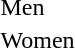<table>
<tr>
<td>Men</td>
<td></td>
<td></td>
<td></td>
</tr>
<tr>
<td>Women</td>
<td></td>
<td></td>
<td></td>
</tr>
</table>
